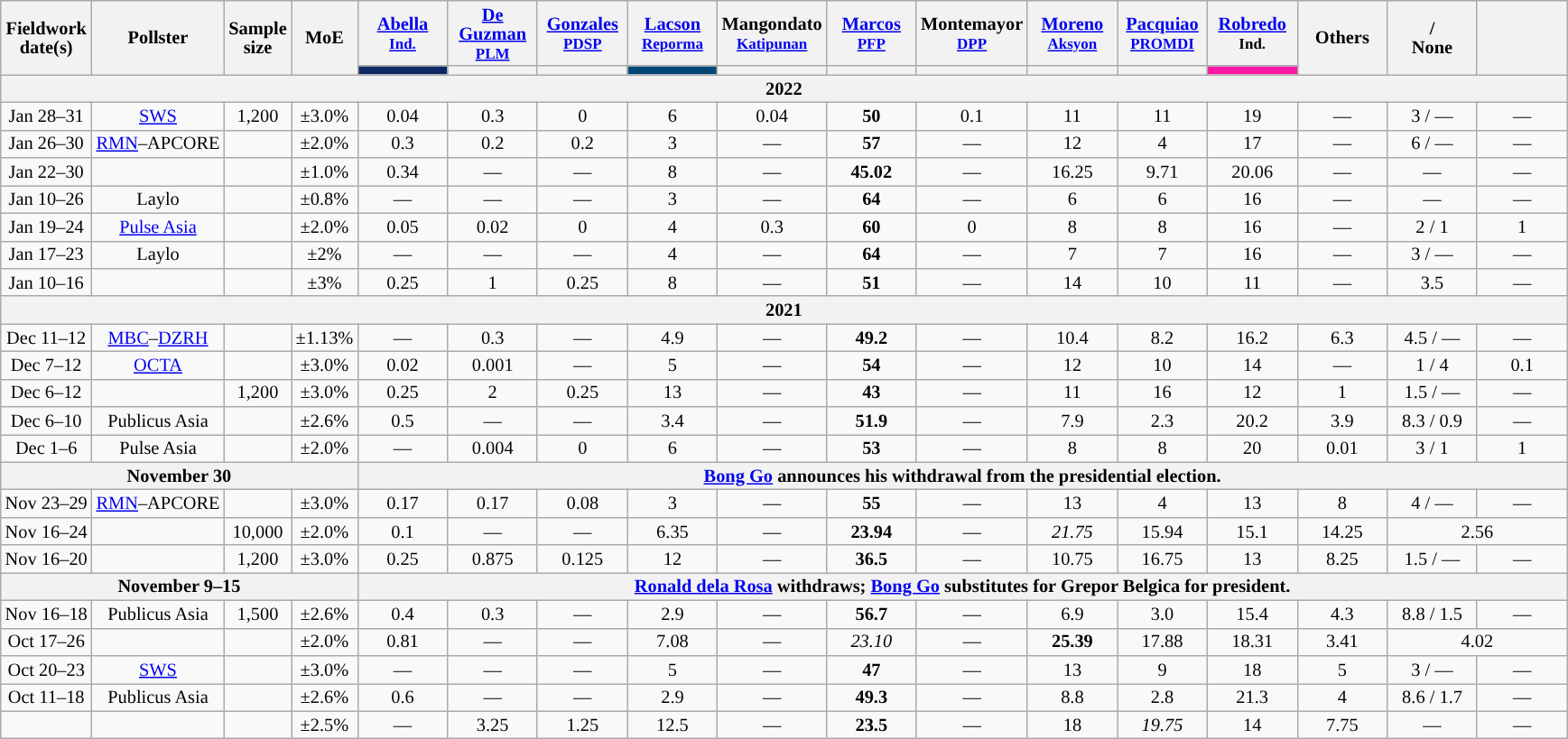<table class="wikitable sortable" style="text-align:center;font-size:85%;line-height:14px;">
<tr>
<th rowspan="2">Fieldwork<br>date(s)</th>
<th rowspan="2">Pollster</th>
<th rowspan="2" data-sort-type="number">Sample<br>size</th>
<th rowspan="2" data-sort-type="number"><abbr>MoE</abbr></th>
<th class="unsortable" style="width:60px;"><a href='#'>Abella</a><br><small><a href='#'>Ind.</a></small></th>
<th class="unsortable" style="width:60px;"><a href='#'>De Guzman</a><br><small><a href='#'>PLM</a></small></th>
<th class="unsortable" style="width:60px;"><a href='#'>Gonzales</a><br><small><a href='#'>PDSP</a></small></th>
<th class="unsortable" style="width:60px;"><a href='#'>Lacson</a><br><small><a href='#'>Reporma</a></small></th>
<th class="unsortable" style="width:60px;">Mangondato<br><small><a href='#'>Katipunan</a></small></th>
<th class="unsortable" style="width:60px;"><a href='#'>Marcos</a><br><small><a href='#'>PFP</a></small></th>
<th class="unsortable" style="width:60px;">Montemayor<br><small><a href='#'>DPP</a></small></th>
<th class="unsortable" style="width:60px;"><a href='#'>Moreno</a><br><small><a href='#'>Aksyon</a></small></th>
<th class="unsortable" style="width:60px;"><a href='#'>Pacquiao</a><br><small><a href='#'>PROMDI</a></small></th>
<th class="unsortable" style="width:60px;"><a href='#'>Robredo</a><br><small>Ind.</small></th>
<th rowspan="2" class="unsortable" style="width:60px;">Others</th>
<th rowspan="2" class="unsortable" style="width:60px;">/<br>None</th>
<th rowspan="2" class="unsortable" style="width:60px;"></th>
</tr>
<tr>
<th style="background:#0E2864;"></th>
<th></th>
<th></th>
<th style="background:#004777;"></th>
<th></th>
<th></th>
<th></th>
<th></th>
<th></th>
<th style="background:#FE18A3;"></th>
</tr>
<tr>
<th colspan="17">2022</th>
</tr>
<tr>
<td>Jan 28–31</td>
<td><a href='#'>SWS</a></td>
<td>1,200</td>
<td>±3.0%</td>
<td>0.04</td>
<td>0.3</td>
<td>0</td>
<td>6</td>
<td>0.04</td>
<td style="background:#"><strong>50</strong></td>
<td>0.1</td>
<td>11</td>
<td>11</td>
<td>19</td>
<td>—</td>
<td>3 / —</td>
<td>—</td>
</tr>
<tr>
<td data-sort-value="2022-02-13">Jan 26–30</td>
<td><a href='#'>RMN</a>–APCORE</td>
<td></td>
<td>±2.0%</td>
<td>0.3</td>
<td>0.2</td>
<td>0.2</td>
<td>3</td>
<td>—</td>
<td style="background:#"><strong>57</strong></td>
<td>—</td>
<td>12</td>
<td>4</td>
<td>17</td>
<td>—</td>
<td>6 / —</td>
<td>—</td>
</tr>
<tr>
<td>Jan 22–30</td>
<td></td>
<td></td>
<td>±1.0%</td>
<td>0.34</td>
<td>—</td>
<td>—</td>
<td>8</td>
<td>—</td>
<td style="background:#"><strong>45.02</strong></td>
<td>—</td>
<td>16.25</td>
<td>9.71</td>
<td>20.06</td>
<td>—</td>
<td>—</td>
<td>—</td>
</tr>
<tr>
<td>Jan 10–26</td>
<td>Laylo</td>
<td></td>
<td>±0.8%</td>
<td>—</td>
<td>—</td>
<td>—</td>
<td>3</td>
<td>—</td>
<td style="background:#"><strong>64</strong></td>
<td>—</td>
<td>6</td>
<td>6</td>
<td>16</td>
<td>—</td>
<td>—</td>
<td>—</td>
</tr>
<tr>
<td>Jan 19–24</td>
<td><a href='#'>Pulse Asia</a></td>
<td></td>
<td>±2.0%</td>
<td>0.05</td>
<td>0.02</td>
<td>0</td>
<td>4</td>
<td>0.3</td>
<td style="background:#"><strong>60</strong></td>
<td>0</td>
<td>8</td>
<td>8</td>
<td>16</td>
<td>—</td>
<td>2 / 1</td>
<td>1</td>
</tr>
<tr>
<td>Jan 17–23</td>
<td>Laylo</td>
<td></td>
<td>±2%</td>
<td>—</td>
<td>—</td>
<td>—</td>
<td>4</td>
<td>—</td>
<td style="background:#"><strong>64</strong></td>
<td>—</td>
<td>7</td>
<td>7</td>
<td>16</td>
<td>—</td>
<td>3 / —</td>
<td>—</td>
</tr>
<tr>
<td data-sort-value="2022-01-30">Jan 10–16</td>
<td></td>
<td></td>
<td>±3%</td>
<td>0.25</td>
<td>1</td>
<td>0.25</td>
<td>8</td>
<td>—</td>
<td style="background:#"><strong>51</strong></td>
<td>—</td>
<td>14</td>
<td>10</td>
<td>11</td>
<td>—</td>
<td>3.5</td>
<td>—</td>
</tr>
<tr>
<th colspan="17">2021</th>
</tr>
<tr>
<td data-sort-value="2021-12-16">Dec 11–12</td>
<td><a href='#'>MBC</a>–<a href='#'>DZRH</a></td>
<td></td>
<td>±1.13%</td>
<td>—</td>
<td>0.3</td>
<td>—</td>
<td>4.9</td>
<td>—</td>
<td style="background:#"><strong>49.2</strong></td>
<td>—</td>
<td>10.4</td>
<td>8.2</td>
<td>16.2</td>
<td>6.3</td>
<td>4.5 / —</td>
<td>—</td>
</tr>
<tr>
<td data-sort-value="2021-12-26">Dec 7–12</td>
<td><a href='#'>OCTA</a></td>
<td></td>
<td>±3.0%</td>
<td>0.02</td>
<td>0.001</td>
<td>—</td>
<td>5</td>
<td>—</td>
<td style="background:#"><strong>54</strong></td>
<td>—</td>
<td>12</td>
<td>10</td>
<td>14</td>
<td>—</td>
<td>1 / 4</td>
<td>0.1</td>
</tr>
<tr>
<td data-sort-value="2021-12-17">Dec 6–12</td>
<td></td>
<td>1,200</td>
<td>±3.0%</td>
<td>0.25</td>
<td>2</td>
<td>0.25</td>
<td>13</td>
<td>—</td>
<td style="background:#"><strong>43</strong></td>
<td>—</td>
<td>11</td>
<td>16</td>
<td>12</td>
<td>1</td>
<td>1.5 / —</td>
<td>—</td>
</tr>
<tr>
<td data-sort-value="2021-12-13">Dec 6–10</td>
<td>Publicus Asia</td>
<td></td>
<td>±2.6%</td>
<td>0.5</td>
<td>—</td>
<td>—</td>
<td>3.4</td>
<td>—</td>
<td style="background:#"><strong>51.9</strong></td>
<td>—</td>
<td>7.9</td>
<td>2.3</td>
<td>20.2</td>
<td>3.9</td>
<td>8.3 / 0.9</td>
<td>—</td>
</tr>
<tr>
<td data-sort-value="2021-12-22">Dec 1–6</td>
<td>Pulse Asia</td>
<td></td>
<td>±2.0%</td>
<td>—</td>
<td>0.004</td>
<td>0</td>
<td>6</td>
<td>—</td>
<td style="background:#"><strong>53</strong></td>
<td>—</td>
<td>8</td>
<td>8</td>
<td>20</td>
<td>0.01</td>
<td>3 / 1</td>
<td>1</td>
</tr>
<tr>
<th colspan="4">November 30</th>
<th colspan="13"><a href='#'>Bong Go</a> announces his withdrawal from the presidential election.</th>
</tr>
<tr>
<td data-sort-value="2021-12-17">Nov 23–29</td>
<td><a href='#'>RMN</a>–APCORE</td>
<td></td>
<td>±3.0%</td>
<td>0.17</td>
<td>0.17</td>
<td>0.08</td>
<td>3</td>
<td>—</td>
<td style="background:#"><strong>55</strong></td>
<td>—</td>
<td>13</td>
<td>4</td>
<td>13</td>
<td>8</td>
<td>4 / —</td>
<td>—</td>
</tr>
<tr>
<td data-sort-value="2021-11-24">Nov 16–24</td>
<td></td>
<td>10,000</td>
<td>±2.0%</td>
<td>0.1</td>
<td>—</td>
<td>—</td>
<td>6.35</td>
<td>—</td>
<td style="background:#"><strong>23.94</strong></td>
<td>—</td>
<td style="background:#"><em>21.75</em></td>
<td>15.94</td>
<td>15.1</td>
<td>14.25</td>
<td colspan="2">2.56</td>
</tr>
<tr>
<td data-sort-value="2021-11-20">Nov 16–20</td>
<td></td>
<td>1,200</td>
<td>±3.0%</td>
<td>0.25</td>
<td>0.875</td>
<td>0.125</td>
<td>12</td>
<td>—</td>
<td style="background:#"><strong>36.5</strong></td>
<td>—</td>
<td>10.75</td>
<td>16.75</td>
<td>13</td>
<td>8.25</td>
<td>1.5 / —</td>
<td>—</td>
</tr>
<tr>
<th colspan="4">November 9–15</th>
<th colspan="13"><a href='#'>Ronald dela Rosa</a> withdraws; <a href='#'>Bong Go</a> substitutes for Grepor Belgica for president.</th>
</tr>
<tr>
<td data-sort-value="2021-11-18">Nov 16–18</td>
<td>Publicus Asia</td>
<td>1,500</td>
<td>±2.6%</td>
<td>0.4</td>
<td>0.3</td>
<td>—</td>
<td>2.9</td>
<td>—</td>
<td style="background:#"><strong>56.7</strong></td>
<td>—</td>
<td>6.9</td>
<td>3.0</td>
<td>15.4</td>
<td>4.3</td>
<td>8.8 / 1.5</td>
<td>—</td>
</tr>
<tr>
<td data-sort-value="2021-10-26">Oct 17–26</td>
<td></td>
<td></td>
<td>±2.0%</td>
<td>0.81</td>
<td>—</td>
<td>—</td>
<td>7.08</td>
<td>—</td>
<td style="background:#"><em>23.10</em></td>
<td>—</td>
<td style="background:#"><strong>25.39</strong></td>
<td>17.88</td>
<td>18.31</td>
<td>3.41</td>
<td colspan="2">4.02</td>
</tr>
<tr>
<td data-sort-value="2021-10-23">Oct 20–23</td>
<td><a href='#'>SWS</a></td>
<td></td>
<td>±3.0%</td>
<td>—</td>
<td>—</td>
<td>—</td>
<td>5</td>
<td>—</td>
<td style="background:#"><strong>47</strong></td>
<td>—</td>
<td>13</td>
<td>9</td>
<td>18</td>
<td>5</td>
<td>3 / —</td>
<td>—</td>
</tr>
<tr>
<td data-sort-value="2021-10-18">Oct 11–18</td>
<td>Publicus Asia</td>
<td></td>
<td>±2.6%</td>
<td>0.6</td>
<td>—</td>
<td>—</td>
<td>2.9</td>
<td>—</td>
<td style="background:#"><strong>49.3</strong></td>
<td>—</td>
<td>8.8</td>
<td>2.8</td>
<td>21.3</td>
<td>4</td>
<td>8.6 / 1.7</td>
<td>—</td>
</tr>
<tr>
<td data-sort-value="2021-10-08"></td>
<td></td>
<td></td>
<td>±2.5%</td>
<td>—</td>
<td>3.25</td>
<td>1.25</td>
<td>12.5</td>
<td>—</td>
<td style="background:#"><strong>23.5</strong></td>
<td>—</td>
<td>18</td>
<td style="background:#"><em>19.75</em></td>
<td>14</td>
<td>7.75</td>
<td>—</td>
<td>—</td>
</tr>
</table>
